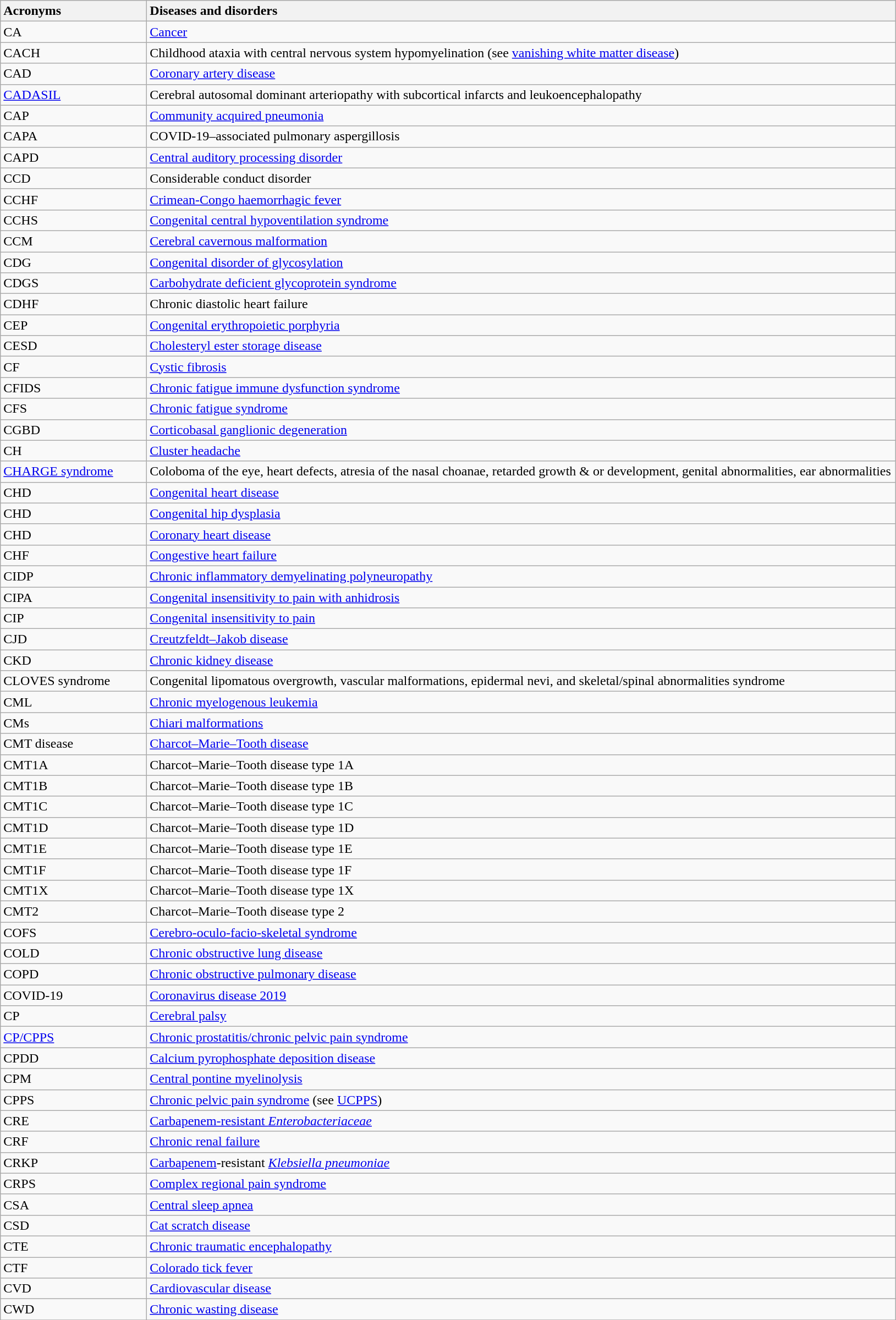<table class="wikitable sortable">
<tr>
<th width=170px style=text-align:left>Acronyms</th>
<th width=900px style=text-align:left>Diseases and disorders</th>
</tr>
<tr>
<td>CA</td>
<td><a href='#'>Cancer</a></td>
</tr>
<tr>
<td>CACH</td>
<td>Childhood ataxia with central nervous system hypomyelination (see <a href='#'>vanishing white matter disease</a>)</td>
</tr>
<tr>
<td>CAD</td>
<td><a href='#'>Coronary artery disease</a></td>
</tr>
<tr>
<td><a href='#'>CADASIL</a></td>
<td>Cerebral autosomal dominant arteriopathy with subcortical infarcts and leukoencephalopathy</td>
</tr>
<tr>
<td>CAP</td>
<td><a href='#'>Community acquired pneumonia</a></td>
</tr>
<tr>
<td>CAPA</td>
<td>COVID-19–associated pulmonary aspergillosis</td>
</tr>
<tr>
<td>CAPD</td>
<td><a href='#'>Central auditory processing disorder</a></td>
</tr>
<tr>
<td>CCD</td>
<td>Considerable conduct disorder</td>
</tr>
<tr>
<td>CCHF</td>
<td><a href='#'>Crimean-Congo haemorrhagic fever</a></td>
</tr>
<tr>
<td>CCHS</td>
<td><a href='#'>Congenital central hypoventilation syndrome</a></td>
</tr>
<tr>
<td>CCM</td>
<td><a href='#'>Cerebral cavernous malformation</a></td>
</tr>
<tr>
<td>CDG</td>
<td><a href='#'>Congenital disorder of glycosylation</a></td>
</tr>
<tr>
<td>CDGS</td>
<td><a href='#'>Carbohydrate deficient glycoprotein syndrome</a></td>
</tr>
<tr>
<td>CDHF</td>
<td>Chronic diastolic heart failure</td>
</tr>
<tr>
<td>CEP</td>
<td><a href='#'>Congenital erythropoietic porphyria</a></td>
</tr>
<tr>
<td>CESD</td>
<td><a href='#'>Cholesteryl ester storage disease</a></td>
</tr>
<tr>
<td>CF</td>
<td><a href='#'>Cystic fibrosis</a></td>
</tr>
<tr>
<td>CFIDS</td>
<td><a href='#'>Chronic fatigue immune dysfunction syndrome</a></td>
</tr>
<tr>
<td>CFS</td>
<td><a href='#'>Chronic fatigue syndrome</a></td>
</tr>
<tr>
<td>CGBD</td>
<td><a href='#'>Corticobasal ganglionic degeneration</a></td>
</tr>
<tr>
<td>CH</td>
<td><a href='#'>Cluster headache</a></td>
</tr>
<tr>
<td><a href='#'>CHARGE syndrome</a></td>
<td>Coloboma of the eye, heart defects, atresia of the nasal choanae, retarded growth & or development, genital abnormalities, ear abnormalities</td>
</tr>
<tr>
<td>CHD</td>
<td><a href='#'>Congenital heart disease</a></td>
</tr>
<tr>
<td>CHD</td>
<td><a href='#'>Congenital hip dysplasia</a></td>
</tr>
<tr>
<td>CHD</td>
<td><a href='#'>Coronary heart disease</a></td>
</tr>
<tr>
<td>CHF</td>
<td><a href='#'>Congestive heart failure</a></td>
</tr>
<tr>
<td>CIDP</td>
<td><a href='#'>Chronic inflammatory demyelinating polyneuropathy</a></td>
</tr>
<tr>
<td>CIPA</td>
<td><a href='#'>Congenital insensitivity to pain with anhidrosis</a></td>
</tr>
<tr>
<td>CIP</td>
<td><a href='#'>Congenital insensitivity to pain</a></td>
</tr>
<tr>
<td>CJD</td>
<td><a href='#'>Creutzfeldt–Jakob disease</a></td>
</tr>
<tr>
<td>CKD</td>
<td><a href='#'>Chronic kidney disease</a></td>
</tr>
<tr>
<td>CLOVES syndrome</td>
<td>Congenital lipomatous overgrowth, vascular malformations, epidermal nevi, and skeletal/spinal abnormalities syndrome</td>
</tr>
<tr>
<td>CML</td>
<td><a href='#'>Chronic myelogenous leukemia</a></td>
</tr>
<tr>
<td>CMs</td>
<td><a href='#'>Chiari malformations</a></td>
</tr>
<tr>
<td>CMT disease</td>
<td><a href='#'>Charcot–Marie–Tooth disease</a></td>
</tr>
<tr>
<td>CMT1A</td>
<td>Charcot–Marie–Tooth disease type 1A</td>
</tr>
<tr>
<td>CMT1B</td>
<td>Charcot–Marie–Tooth disease type 1B</td>
</tr>
<tr>
<td>CMT1C</td>
<td>Charcot–Marie–Tooth disease type 1C</td>
</tr>
<tr>
<td>CMT1D</td>
<td>Charcot–Marie–Tooth disease type 1D</td>
</tr>
<tr>
<td>CMT1E</td>
<td>Charcot–Marie–Tooth disease type 1E</td>
</tr>
<tr>
<td>CMT1F</td>
<td>Charcot–Marie–Tooth disease type 1F</td>
</tr>
<tr>
<td>CMT1X</td>
<td>Charcot–Marie–Tooth disease type 1X</td>
</tr>
<tr>
<td>CMT2</td>
<td>Charcot–Marie–Tooth disease type 2</td>
</tr>
<tr>
<td>COFS</td>
<td><a href='#'>Cerebro-oculo-facio-skeletal syndrome</a></td>
</tr>
<tr>
<td>COLD</td>
<td><a href='#'>Chronic obstructive lung disease</a></td>
</tr>
<tr>
<td>COPD</td>
<td><a href='#'>Chronic obstructive pulmonary disease</a></td>
</tr>
<tr>
<td>COVID-19</td>
<td><a href='#'>Coronavirus disease 2019</a></td>
</tr>
<tr>
<td>CP</td>
<td><a href='#'>Cerebral palsy</a></td>
</tr>
<tr>
<td><a href='#'>CP/CPPS</a></td>
<td><a href='#'>Chronic prostatitis/chronic pelvic pain syndrome</a></td>
</tr>
<tr>
<td>CPDD</td>
<td><a href='#'>Calcium pyrophosphate deposition disease</a></td>
</tr>
<tr>
<td>CPM</td>
<td><a href='#'>Central pontine myelinolysis</a></td>
</tr>
<tr>
<td>CPPS</td>
<td><a href='#'>Chronic pelvic pain syndrome</a> (see <a href='#'>UCPPS</a>)</td>
</tr>
<tr>
<td>CRE</td>
<td><a href='#'>Carbapenem-resistant <em>Enterobacteriaceae</em></a></td>
</tr>
<tr>
<td>CRF</td>
<td><a href='#'>Chronic renal failure</a></td>
</tr>
<tr>
<td>CRKP</td>
<td><a href='#'>Carbapenem</a>-resistant <em><a href='#'>Klebsiella pneumoniae</a></em></td>
</tr>
<tr>
<td>CRPS</td>
<td><a href='#'>Complex regional pain syndrome</a></td>
</tr>
<tr>
<td>CSA</td>
<td><a href='#'>Central sleep apnea</a></td>
</tr>
<tr>
<td>CSD</td>
<td><a href='#'>Cat scratch disease</a></td>
</tr>
<tr>
<td>CTE</td>
<td><a href='#'>Chronic traumatic encephalopathy</a></td>
</tr>
<tr>
<td>CTF</td>
<td><a href='#'>Colorado tick fever</a></td>
</tr>
<tr>
<td>CVD</td>
<td><a href='#'>Cardiovascular disease</a></td>
</tr>
<tr>
<td>CWD</td>
<td><a href='#'>Chronic wasting disease</a></td>
</tr>
<tr>
</tr>
</table>
